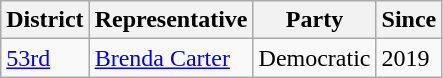<table class="wikitable">
<tr>
<th>District</th>
<th>Representative</th>
<th>Party</th>
<th>Since</th>
</tr>
<tr>
<td><a href='#'>53rd</a></td>
<td><a href='#'>Brenda Carter</a></td>
<td>Democratic</td>
<td>2019</td>
</tr>
</table>
